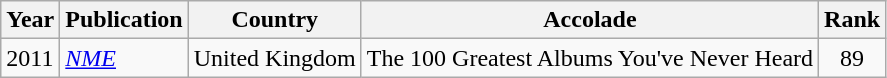<table class="wikitable">
<tr>
<th>Year</th>
<th>Publication</th>
<th>Country</th>
<th>Accolade</th>
<th>Rank</th>
</tr>
<tr>
<td>2011</td>
<td><em><a href='#'>NME</a></em></td>
<td>United Kingdom</td>
<td>The 100 Greatest Albums You've Never Heard</td>
<td style="text-align:center;">89</td>
</tr>
</table>
